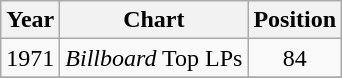<table class="wikitable">
<tr>
<th>Year</th>
<th>Chart</th>
<th>Position</th>
</tr>
<tr>
<td>1971</td>
<td><em>Billboard</em> Top LPs</td>
<td align="center">84</td>
</tr>
<tr>
</tr>
</table>
